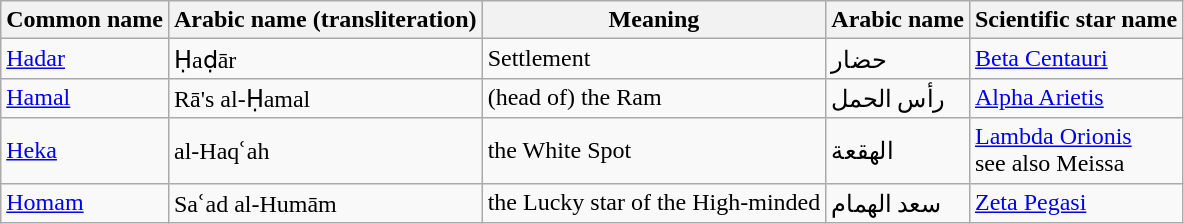<table class="wikitable">
<tr>
<th>Common name</th>
<th>Arabic name (transliteration)</th>
<th>Meaning</th>
<th>Arabic name</th>
<th>Scientific star name</th>
</tr>
<tr>
<td><a href='#'>Hadar</a></td>
<td>Ḥaḍār</td>
<td>Settlement</td>
<td>حضار</td>
<td><a href='#'>Beta Centauri</a></td>
</tr>
<tr>
<td><a href='#'>Hamal</a></td>
<td>Rā's al-Ḥamal</td>
<td>(head of) the Ram</td>
<td>رأس الحمل</td>
<td><a href='#'>Alpha Arietis</a></td>
</tr>
<tr>
<td><a href='#'>Heka</a></td>
<td>al-Haqʿah</td>
<td>the White Spot</td>
<td>الهقعة</td>
<td><a href='#'>Lambda Orionis</a><br>see also Meissa</td>
</tr>
<tr>
<td><a href='#'>Homam</a></td>
<td>Saʿad al-Humām</td>
<td>the Lucky star of the High-minded</td>
<td>سعد الهمام</td>
<td><a href='#'>Zeta Pegasi</a></td>
</tr>
</table>
